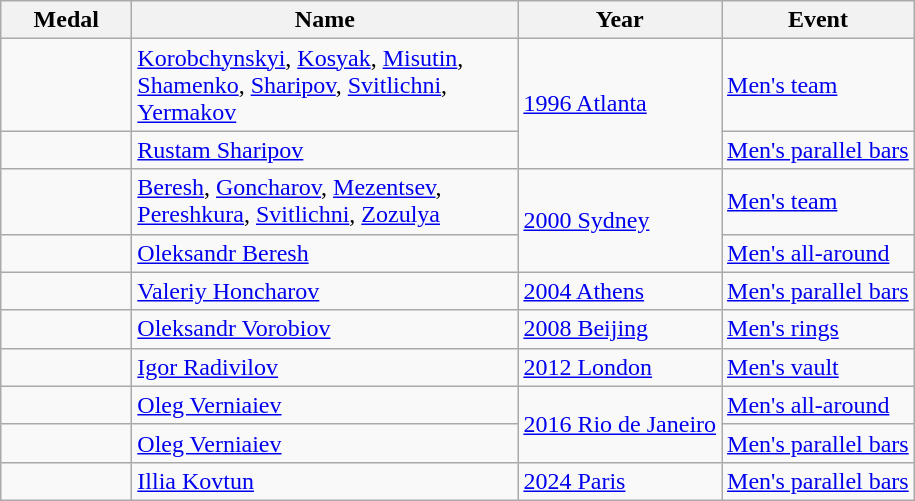<table class="wikitable sortable">
<tr>
<th style="width:5em;">Medal</th>
<th width=250>Name</th>
<th>Year</th>
<th>Event</th>
</tr>
<tr>
<td></td>
<td><a href='#'>Korobchynskyi</a>, <a href='#'>Kosyak</a>, <a href='#'>Misutin</a>, <a href='#'>Shamenko</a>, <a href='#'>Sharipov</a>, <a href='#'>Svitlichni</a>, <a href='#'>Yermakov</a></td>
<td rowspan="2"> <a href='#'>1996 Atlanta</a></td>
<td><a href='#'>Men's team</a></td>
</tr>
<tr>
<td></td>
<td><a href='#'>Rustam Sharipov</a></td>
<td><a href='#'>Men's parallel bars</a></td>
</tr>
<tr>
<td></td>
<td><a href='#'>Beresh</a>, <a href='#'>Goncharov</a>, <a href='#'>Mezentsev</a>, <a href='#'>Pereshkura</a>, <a href='#'>Svitlichni</a>, <a href='#'>Zozulya</a></td>
<td rowspan="2"> <a href='#'>2000 Sydney</a></td>
<td><a href='#'>Men's team</a></td>
</tr>
<tr>
<td></td>
<td><a href='#'>Oleksandr Beresh</a></td>
<td><a href='#'>Men's all-around</a></td>
</tr>
<tr>
<td></td>
<td><a href='#'>Valeriy Honcharov</a></td>
<td rowspan="1"> <a href='#'>2004 Athens</a></td>
<td><a href='#'>Men's parallel bars</a></td>
</tr>
<tr>
<td></td>
<td><a href='#'>Oleksandr Vorobiov</a></td>
<td rowspan="1"> <a href='#'>2008 Beijing</a></td>
<td><a href='#'>Men's rings</a></td>
</tr>
<tr>
<td></td>
<td><a href='#'>Igor Radivilov</a></td>
<td rowspan="1"> <a href='#'>2012 London</a></td>
<td><a href='#'>Men's vault</a></td>
</tr>
<tr>
<td></td>
<td><a href='#'>Oleg Verniaiev</a></td>
<td rowspan="2"> <a href='#'>2016 Rio de Janeiro</a></td>
<td><a href='#'>Men's all-around</a></td>
</tr>
<tr>
<td></td>
<td><a href='#'>Oleg Verniaiev</a></td>
<td><a href='#'>Men's parallel bars</a></td>
</tr>
<tr>
<td></td>
<td><a href='#'>Illia Kovtun</a></td>
<td> <a href='#'>2024 Paris</a></td>
<td><a href='#'>Men's parallel bars</a></td>
</tr>
</table>
